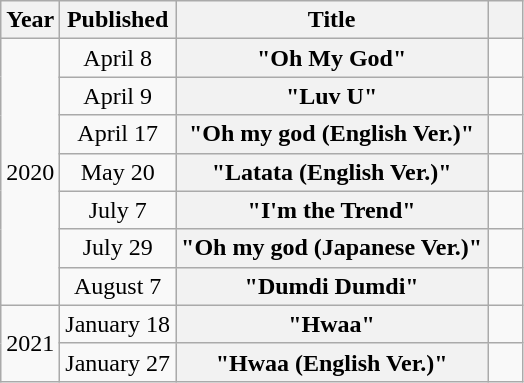<table class="wikitable plainrowheaders" style="text-align:center">
<tr>
<th scope="col">Year</th>
<th scope="col">Published</th>
<th scope="col">Title</th>
<th scope="col" style="width:1em"></th>
</tr>
<tr>
<td rowspan="7">2020</td>
<td>April 8</td>
<th scope="row">"Oh My God"</th>
<td></td>
</tr>
<tr>
<td>April 9</td>
<th scope="row">"Luv U"</th>
<td></td>
</tr>
<tr>
<td>April 17</td>
<th scope="row">"Oh my god (English Ver.)"</th>
<td></td>
</tr>
<tr>
<td>May 20</td>
<th scope="row">"Latata (English Ver.)"</th>
<td></td>
</tr>
<tr>
<td>July 7</td>
<th scope="row">"I'm the Trend"</th>
<td></td>
</tr>
<tr>
<td>July 29</td>
<th scope="row">"Oh my god (Japanese Ver.)"</th>
<td></td>
</tr>
<tr>
<td>August 7</td>
<th scope="row">"Dumdi Dumdi"</th>
<td></td>
</tr>
<tr>
<td rowspan="2">2021</td>
<td>January 18</td>
<th scope="row">"Hwaa"</th>
<td></td>
</tr>
<tr>
<td>January 27</td>
<th scope="row">"Hwaa (English Ver.)"</th>
<td></td>
</tr>
</table>
